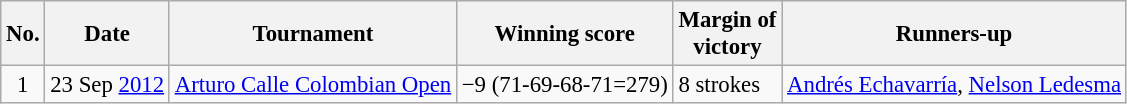<table class="wikitable" style="font-size:95%;">
<tr>
<th>No.</th>
<th>Date</th>
<th>Tournament</th>
<th>Winning score</th>
<th>Margin of<br>victory</th>
<th>Runners-up</th>
</tr>
<tr>
<td align=center>1</td>
<td align=right>23 Sep <a href='#'>2012</a></td>
<td><a href='#'>Arturo Calle Colombian Open</a></td>
<td>−9 (71-69-68-71=279)</td>
<td>8 strokes</td>
<td> <a href='#'>Andrés Echavarría</a>,  <a href='#'>Nelson Ledesma</a></td>
</tr>
</table>
